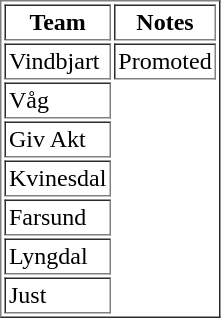<table border="1" cellpadding="2">
<tr>
<th>Team</th>
<th>Notes</th>
</tr>
<tr>
<td>Vindbjart</td>
<td>Promoted</td>
</tr>
<tr>
<td>Våg</td>
</tr>
<tr>
<td>Giv Akt</td>
</tr>
<tr>
<td>Kvinesdal</td>
</tr>
<tr>
<td>Farsund</td>
</tr>
<tr>
<td>Lyngdal</td>
</tr>
<tr>
<td>Just</td>
</tr>
</table>
